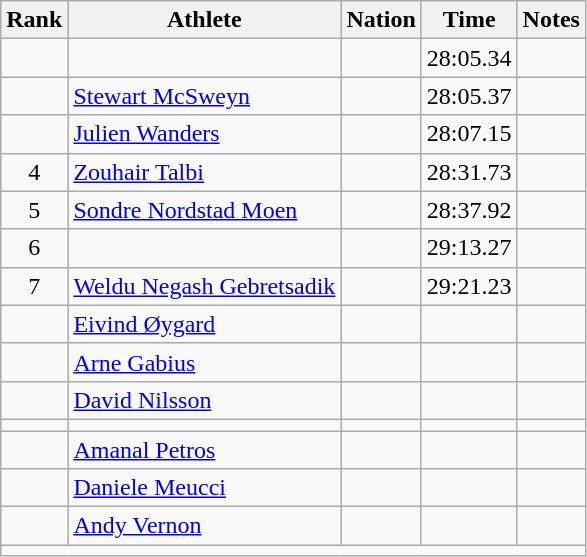<table class="wikitable sortable" style="text-align:center;">
<tr>
<th scope="col" style="width: 10px;">Rank</th>
<th scope="col">Athlete</th>
<th scope="col">Nation</th>
<th scope="col">Time</th>
<th scope="col">Notes</th>
</tr>
<tr>
<td></td>
<td align=left></td>
<td align=left></td>
<td>28:05.34</td>
<td></td>
</tr>
<tr>
<td></td>
<td align=left><a href='#'>Stewart McSweyn</a></td>
<td align=left></td>
<td>28:05.37</td>
<td></td>
</tr>
<tr>
<td></td>
<td align=left><a href='#'>Julien Wanders</a></td>
<td align=left></td>
<td>28:07.15</td>
<td></td>
</tr>
<tr>
<td>4</td>
<td align=left><a href='#'>Zouhair Talbi</a></td>
<td align=left></td>
<td>28:31.73</td>
<td></td>
</tr>
<tr>
<td>5</td>
<td align=left><a href='#'>Sondre Nordstad Moen</a></td>
<td align=left></td>
<td>28:37.92</td>
<td></td>
</tr>
<tr>
<td>6</td>
<td align=left></td>
<td align=left></td>
<td>29:13.27</td>
<td></td>
</tr>
<tr>
<td>7</td>
<td align=left><a href='#'>Weldu Negash Gebretsadik</a></td>
<td align=left></td>
<td>29:21.23</td>
<td></td>
</tr>
<tr>
<td></td>
<td align="left"><a href='#'>Eivind Øygard</a></td>
<td align="left"></td>
<td></td>
<td></td>
</tr>
<tr>
<td></td>
<td align="left"><a href='#'>Arne Gabius</a></td>
<td align="left"></td>
<td></td>
<td></td>
</tr>
<tr>
<td></td>
<td align="left"><a href='#'>David Nilsson</a></td>
<td align="left"></td>
<td></td>
<td></td>
</tr>
<tr>
<td></td>
<td align="left"></td>
<td align="left"></td>
<td></td>
<td></td>
</tr>
<tr>
<td></td>
<td align="left"><a href='#'>Amanal Petros</a></td>
<td align="left"></td>
<td></td>
<td></td>
</tr>
<tr>
<td></td>
<td align="left"><a href='#'>Daniele Meucci</a></td>
<td align="left"></td>
<td></td>
<td></td>
</tr>
<tr>
<td></td>
<td align="left"><a href='#'>Andy Vernon</a></td>
<td align="left"></td>
<td></td>
<td></td>
</tr>
<tr class="sortbottom">
<td colspan="5"></td>
</tr>
</table>
